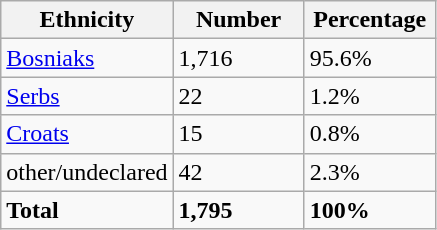<table class="wikitable">
<tr>
<th width="100px">Ethnicity</th>
<th width="80px">Number</th>
<th width="80px">Percentage</th>
</tr>
<tr>
<td><a href='#'>Bosniaks</a></td>
<td>1,716</td>
<td>95.6%</td>
</tr>
<tr>
<td><a href='#'>Serbs</a></td>
<td>22</td>
<td>1.2%</td>
</tr>
<tr>
<td><a href='#'>Croats</a></td>
<td>15</td>
<td>0.8%</td>
</tr>
<tr>
<td>other/undeclared</td>
<td>42</td>
<td>2.3%</td>
</tr>
<tr>
<td><strong>Total</strong></td>
<td><strong>1,795</strong></td>
<td><strong>100%</strong></td>
</tr>
</table>
